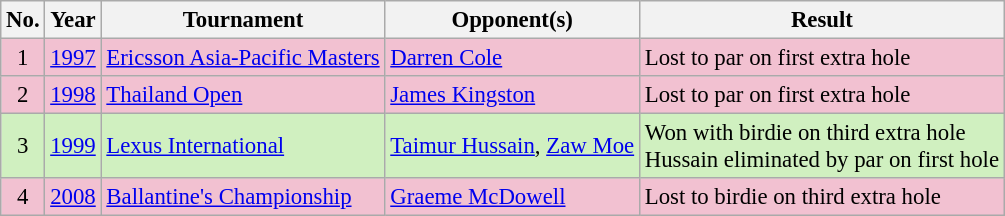<table class="wikitable" style="font-size:95%;">
<tr>
<th>No.</th>
<th>Year</th>
<th>Tournament</th>
<th>Opponent(s)</th>
<th>Result</th>
</tr>
<tr style="background:#F2C1D1;">
<td align=center>1</td>
<td><a href='#'>1997</a></td>
<td><a href='#'>Ericsson Asia-Pacific Masters</a></td>
<td> <a href='#'>Darren Cole</a></td>
<td>Lost to par on first extra hole</td>
</tr>
<tr style="background:#F2C1D1;">
<td align=center>2</td>
<td><a href='#'>1998</a></td>
<td><a href='#'>Thailand Open</a></td>
<td> <a href='#'>James Kingston</a></td>
<td>Lost to par on first extra hole</td>
</tr>
<tr style="background:#D0F0C0;">
<td align=center>3</td>
<td><a href='#'>1999</a></td>
<td><a href='#'>Lexus International</a></td>
<td> <a href='#'>Taimur Hussain</a>,  <a href='#'>Zaw Moe</a></td>
<td>Won with birdie on third extra hole<br>Hussain eliminated by par on first hole</td>
</tr>
<tr style="background:#F2C1D1;">
<td align=center>4</td>
<td><a href='#'>2008</a></td>
<td><a href='#'>Ballantine's Championship</a></td>
<td> <a href='#'>Graeme McDowell</a></td>
<td>Lost to birdie on third extra hole</td>
</tr>
</table>
